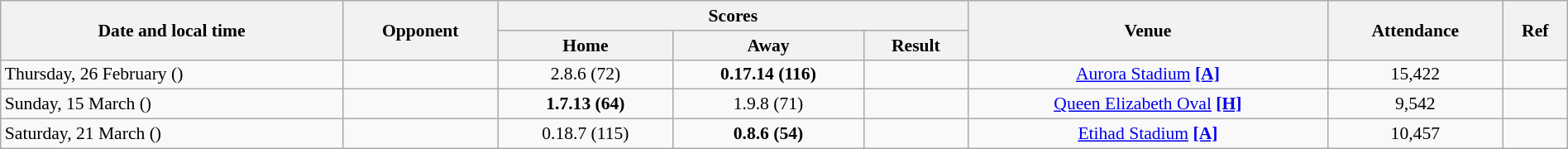<table class="wikitable plainrowheaders" style="font-size:90%; width:100%; text-align:center;">
<tr>
<th scope="col" rowspan=2>Date and local time</th>
<th scope="col" rowspan=2>Opponent</th>
<th scope="col" colspan=3>Scores</th>
<th scope="col" rowspan=2>Venue</th>
<th scope="col" rowspan=2>Attendance</th>
<th scope="col" rowspan=2>Ref</th>
</tr>
<tr>
<th scope="col">Home</th>
<th scope="col">Away</th>
<th scope="col">Result</th>
</tr>
<tr>
<td align=left>Thursday, 26 February ()</td>
<td align=left></td>
<td>2.8.6 (72)</td>
<td><strong>0.17.14 (116)</strong></td>
<td></td>
<td><a href='#'>Aurora Stadium</a> <a href='#'><strong>[A]</strong></a></td>
<td>15,422</td>
<td></td>
</tr>
<tr>
<td align=left>Sunday, 15 March ()</td>
<td align=left></td>
<td><strong>1.7.13 (64)</strong></td>
<td>1.9.8 (71)</td>
<td></td>
<td><a href='#'>Queen Elizabeth Oval</a> <a href='#'><strong>[H]</strong></a></td>
<td>9,542</td>
<td></td>
</tr>
<tr>
<td align=left>Saturday, 21 March ()</td>
<td align=left></td>
<td>0.18.7 (115)</td>
<td><strong>0.8.6 (54)</strong></td>
<td></td>
<td><a href='#'>Etihad Stadium</a> <a href='#'><strong>[A]</strong></a></td>
<td>10,457</td>
<td></td>
</tr>
</table>
